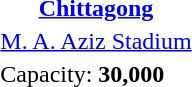<table style="margin:1em auto;" wikitable>
<tr>
<th><a href='#'>Chittagong</a></th>
</tr>
<tr>
<td><a href='#'>M. A. Aziz Stadium</a></td>
</tr>
<tr>
<td>Capacity: <strong>30,000</strong></td>
</tr>
</table>
